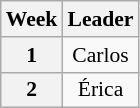<table class="wikitable" style="text-align:center; font-size:90%;">
<tr>
<th>Week</th>
<th>Leader</th>
</tr>
<tr>
<th>1</th>
<td>Carlos</td>
</tr>
<tr>
<th>2</th>
<td>Érica</td>
</tr>
</table>
